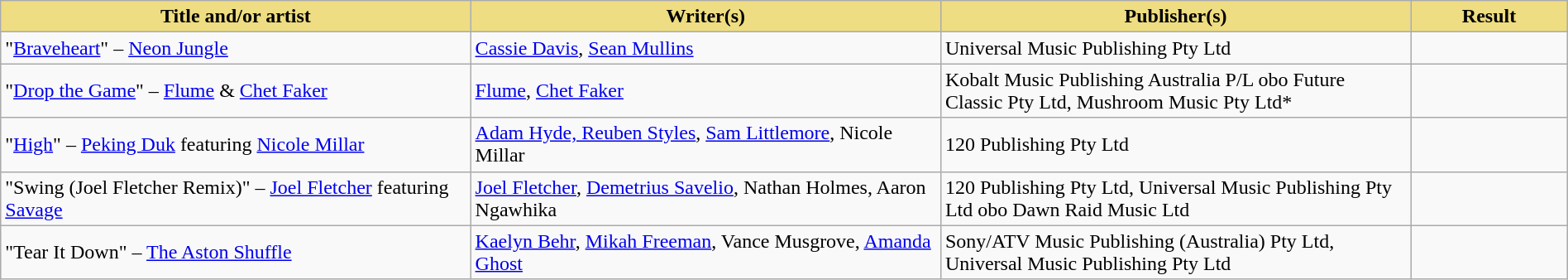<table class="wikitable" width=100%>
<tr>
<th style="width:30%;background:#EEDD82;">Title and/or artist</th>
<th style="width:30%;background:#EEDD82;">Writer(s)</th>
<th style="width:30%;background:#EEDD82;">Publisher(s)</th>
<th style="width:10%;background:#EEDD82;">Result</th>
</tr>
<tr>
<td>"<a href='#'>Braveheart</a>" – <a href='#'>Neon Jungle</a></td>
<td><a href='#'>Cassie Davis</a>, <a href='#'>Sean Mullins</a></td>
<td>Universal Music Publishing Pty Ltd</td>
<td></td>
</tr>
<tr>
<td>"<a href='#'>Drop the Game</a>" – <a href='#'>Flume</a> & <a href='#'>Chet Faker</a></td>
<td><a href='#'>Flume</a>, <a href='#'>Chet Faker</a></td>
<td>Kobalt Music Publishing Australia P/L obo Future Classic Pty Ltd, Mushroom Music Pty Ltd*</td>
<td></td>
</tr>
<tr>
<td>"<a href='#'>High</a>" – <a href='#'>Peking Duk</a> featuring <a href='#'>Nicole Millar</a></td>
<td><a href='#'>Adam Hyde, Reuben Styles</a>, <a href='#'>Sam Littlemore</a>, Nicole Millar</td>
<td>120 Publishing Pty Ltd</td>
<td></td>
</tr>
<tr>
<td>"Swing (Joel Fletcher Remix)" – <a href='#'>Joel Fletcher</a> featuring <a href='#'>Savage</a></td>
<td><a href='#'>Joel Fletcher</a>, <a href='#'>Demetrius Savelio</a>, Nathan Holmes, Aaron Ngawhika</td>
<td>120 Publishing Pty Ltd, Universal Music Publishing Pty Ltd obo Dawn Raid Music Ltd</td>
<td></td>
</tr>
<tr>
<td>"Tear It Down" – <a href='#'>The Aston Shuffle</a></td>
<td><a href='#'>Kaelyn Behr</a>, <a href='#'>Mikah Freeman</a>, Vance Musgrove, <a href='#'>Amanda Ghost</a></td>
<td>Sony/ATV Music Publishing (Australia) Pty Ltd, Universal Music Publishing Pty Ltd</td>
<td></td>
</tr>
</table>
